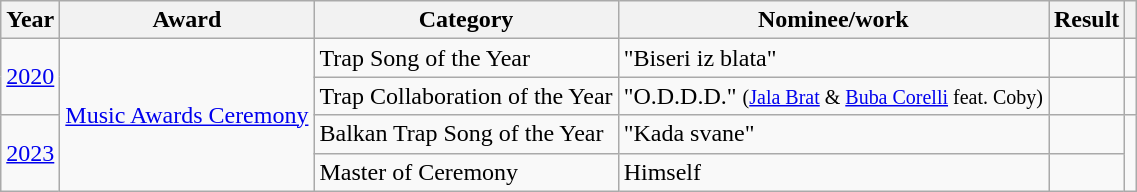<table class="wikitable">
<tr>
<th>Year</th>
<th>Award</th>
<th>Category</th>
<th>Nominee/work</th>
<th>Result</th>
<th></th>
</tr>
<tr>
<td rowspan="2"><a href='#'>2020</a></td>
<td rowspan="4"><a href='#'>Music Awards Ceremony</a></td>
<td>Trap Song of the Year</td>
<td>"Biseri iz blata"</td>
<td></td>
<td></td>
</tr>
<tr>
<td>Trap Collaboration of the Year</td>
<td>"O.D.D.D." <small>(<a href='#'>Jala Brat</a> & <a href='#'>Buba Corelli</a> feat. Coby)</small></td>
<td></td>
<td></td>
</tr>
<tr>
<td rowspan="2"><a href='#'>2023</a></td>
<td>Balkan Trap Song of the Year</td>
<td>"Kada svane"</td>
<td></td>
<td rowspan="2"></td>
</tr>
<tr>
<td>Master of Ceremony</td>
<td>Himself</td>
<td></td>
</tr>
</table>
